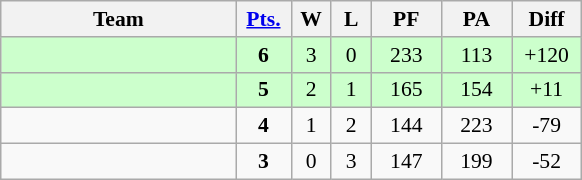<table class=wikitable style="font-size:90%;">
<tr align=center>
<th width=150px>Team</th>
<th width=30px><a href='#'>Pts.</a></th>
<th width=20px>W</th>
<th width=20px>L</th>
<th width=40px>PF</th>
<th width=40px>PA</th>
<th width=40px>Diff</th>
</tr>
<tr align=center bgcolor="#ccffcc">
<td align=left></td>
<td><strong>6</strong></td>
<td>3</td>
<td>0</td>
<td>233</td>
<td>113</td>
<td>+120</td>
</tr>
<tr align=center bgcolor="#ccffcc">
<td align=left></td>
<td><strong>5</strong></td>
<td>2</td>
<td>1</td>
<td>165</td>
<td>154</td>
<td>+11</td>
</tr>
<tr align=center>
<td align=left></td>
<td><strong>4</strong></td>
<td>1</td>
<td>2</td>
<td>144</td>
<td>223</td>
<td>-79</td>
</tr>
<tr align=center>
<td align=left></td>
<td><strong>3</strong></td>
<td>0</td>
<td>3</td>
<td>147</td>
<td>199</td>
<td>-52</td>
</tr>
</table>
